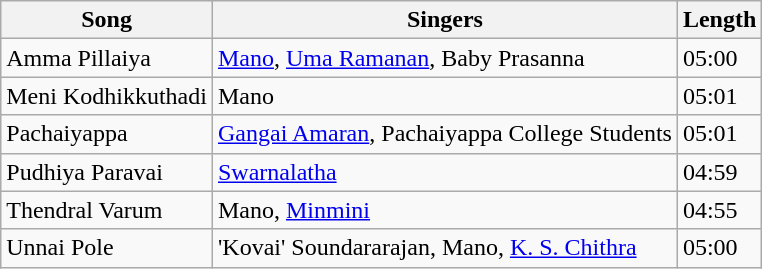<table class="wikitable">
<tr>
<th>Song</th>
<th>Singers</th>
<th>Length</th>
</tr>
<tr>
<td>Amma Pillaiya</td>
<td><a href='#'>Mano</a>, <a href='#'>Uma Ramanan</a>, Baby Prasanna</td>
<td>05:00</td>
</tr>
<tr>
<td>Meni Kodhikkuthadi</td>
<td>Mano</td>
<td>05:01</td>
</tr>
<tr>
<td>Pachaiyappa</td>
<td><a href='#'>Gangai Amaran</a>, Pachaiyappa College Students</td>
<td>05:01</td>
</tr>
<tr>
<td>Pudhiya Paravai</td>
<td><a href='#'>Swarnalatha</a></td>
<td>04:59</td>
</tr>
<tr>
<td>Thendral Varum</td>
<td>Mano, <a href='#'>Minmini</a></td>
<td>04:55</td>
</tr>
<tr>
<td>Unnai Pole</td>
<td>'Kovai' Soundararajan, Mano, <a href='#'>K. S. Chithra</a></td>
<td>05:00</td>
</tr>
</table>
